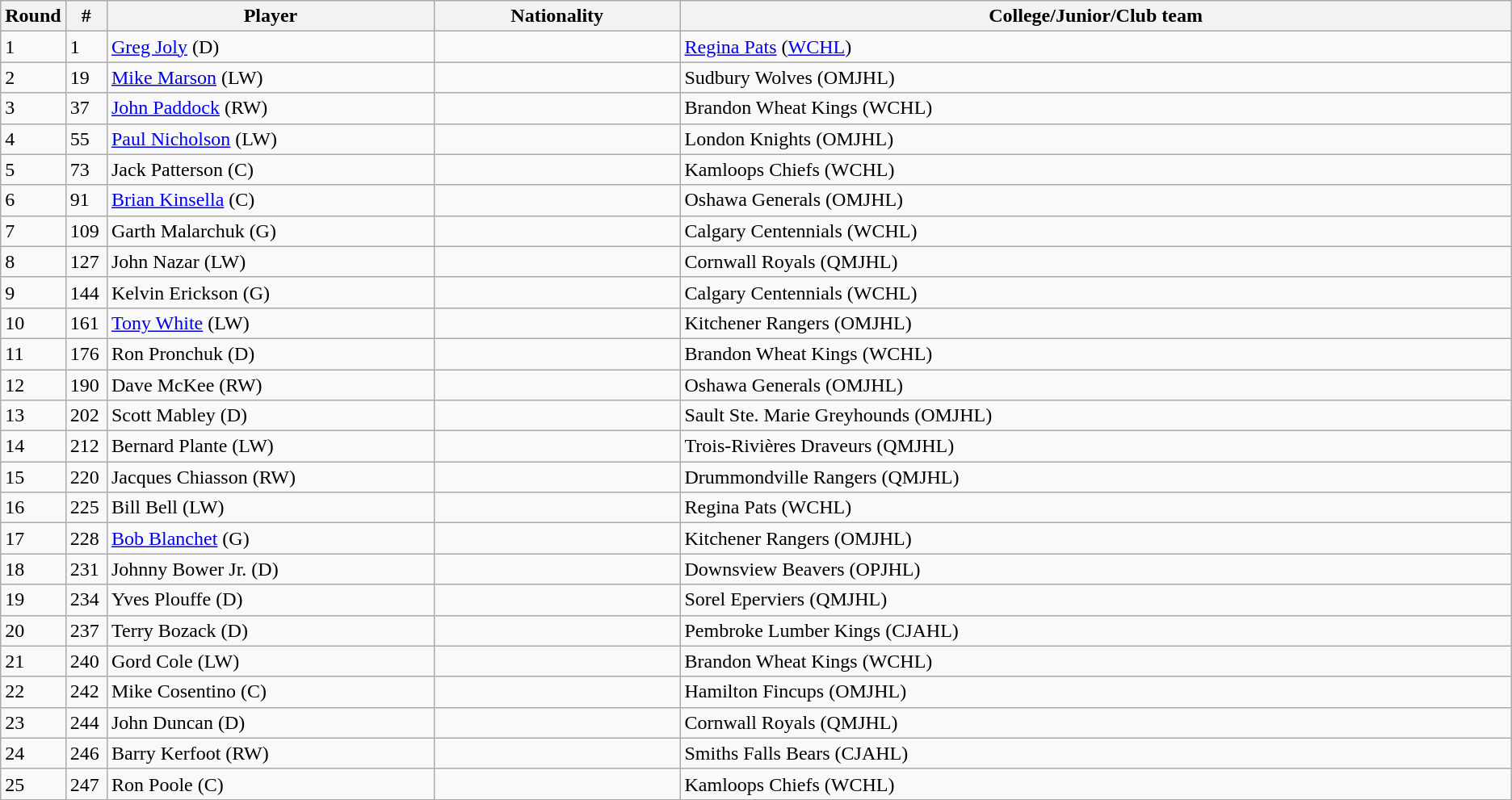<table class="wikitable">
<tr>
<th bgcolor="#DDDDFF" width="2.75%">Round</th>
<th bgcolor="#DDDDFF" width="2.75%">#</th>
<th bgcolor="#DDDDFF" width="22.0%">Player</th>
<th bgcolor="#DDDDFF" width="16.5%">Nationality</th>
<th bgcolor="#DDDDFF" width="100.0%">College/Junior/Club team</th>
</tr>
<tr>
<td>1</td>
<td>1</td>
<td><a href='#'>Greg Joly</a> (D)</td>
<td></td>
<td><a href='#'>Regina Pats</a> (<a href='#'>WCHL</a>)</td>
</tr>
<tr>
<td>2</td>
<td>19</td>
<td><a href='#'>Mike Marson</a> (LW)</td>
<td></td>
<td>Sudbury Wolves (OMJHL)</td>
</tr>
<tr>
<td>3</td>
<td>37</td>
<td><a href='#'>John Paddock</a> (RW)</td>
<td></td>
<td>Brandon Wheat Kings (WCHL)</td>
</tr>
<tr>
<td>4</td>
<td>55</td>
<td><a href='#'>Paul Nicholson</a> (LW)</td>
<td></td>
<td>London Knights (OMJHL)</td>
</tr>
<tr>
<td>5</td>
<td>73</td>
<td>Jack Patterson (C)</td>
<td></td>
<td>Kamloops Chiefs (WCHL)</td>
</tr>
<tr>
<td>6</td>
<td>91</td>
<td><a href='#'>Brian Kinsella</a> (C)</td>
<td></td>
<td>Oshawa Generals (OMJHL)</td>
</tr>
<tr>
<td>7</td>
<td>109</td>
<td>Garth Malarchuk (G)</td>
<td></td>
<td>Calgary Centennials (WCHL)</td>
</tr>
<tr>
<td>8</td>
<td>127</td>
<td>John Nazar (LW)</td>
<td></td>
<td>Cornwall Royals (QMJHL)</td>
</tr>
<tr>
<td>9</td>
<td>144</td>
<td>Kelvin Erickson (G)</td>
<td></td>
<td>Calgary Centennials (WCHL)</td>
</tr>
<tr>
<td>10</td>
<td>161</td>
<td><a href='#'>Tony White</a> (LW)</td>
<td></td>
<td>Kitchener Rangers (OMJHL)</td>
</tr>
<tr>
<td>11</td>
<td>176</td>
<td>Ron Pronchuk (D)</td>
<td></td>
<td>Brandon Wheat Kings (WCHL)</td>
</tr>
<tr>
<td>12</td>
<td>190</td>
<td>Dave McKee (RW)</td>
<td></td>
<td>Oshawa Generals (OMJHL)</td>
</tr>
<tr>
<td>13</td>
<td>202</td>
<td>Scott Mabley (D)</td>
<td></td>
<td>Sault Ste. Marie Greyhounds (OMJHL)</td>
</tr>
<tr>
<td>14</td>
<td>212</td>
<td>Bernard Plante (LW)</td>
<td></td>
<td>Trois-Rivières Draveurs (QMJHL)</td>
</tr>
<tr>
<td>15</td>
<td>220</td>
<td>Jacques Chiasson (RW)</td>
<td></td>
<td>Drummondville Rangers (QMJHL)</td>
</tr>
<tr>
<td>16</td>
<td>225</td>
<td>Bill Bell (LW)</td>
<td></td>
<td>Regina Pats (WCHL)</td>
</tr>
<tr>
<td>17</td>
<td>228</td>
<td><a href='#'>Bob Blanchet</a> (G)</td>
<td></td>
<td>Kitchener Rangers (OMJHL)</td>
</tr>
<tr>
<td>18</td>
<td>231</td>
<td>Johnny Bower Jr. (D)</td>
<td></td>
<td>Downsview Beavers (OPJHL)</td>
</tr>
<tr>
<td>19</td>
<td>234</td>
<td>Yves Plouffe (D)</td>
<td></td>
<td>Sorel Eperviers (QMJHL)</td>
</tr>
<tr>
<td>20</td>
<td>237</td>
<td>Terry Bozack (D)</td>
<td></td>
<td>Pembroke Lumber Kings (CJAHL)</td>
</tr>
<tr>
<td>21</td>
<td>240</td>
<td>Gord Cole (LW)</td>
<td></td>
<td>Brandon Wheat Kings (WCHL)</td>
</tr>
<tr>
<td>22</td>
<td>242</td>
<td>Mike Cosentino (C)</td>
<td></td>
<td>Hamilton Fincups (OMJHL)</td>
</tr>
<tr>
<td>23</td>
<td>244</td>
<td>John Duncan (D)</td>
<td></td>
<td>Cornwall Royals (QMJHL)</td>
</tr>
<tr>
<td>24</td>
<td>246</td>
<td>Barry Kerfoot (RW)</td>
<td></td>
<td>Smiths Falls Bears (CJAHL)</td>
</tr>
<tr>
<td>25</td>
<td>247</td>
<td>Ron Poole (C)</td>
<td></td>
<td>Kamloops Chiefs (WCHL)</td>
</tr>
</table>
